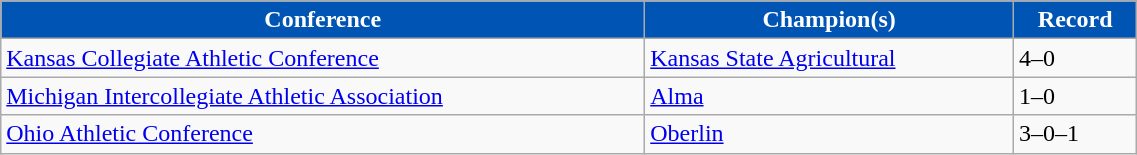<table class="wikitable" width="60%">
<tr>
<th style="background:#0054B3; color:#FFFFFF;">Conference</th>
<th style="background:#0054B3; color:#FFFFFF;">Champion(s)</th>
<th style="background:#0054B3; color:#FFFFFF;">Record</th>
</tr>
<tr align="left">
<td><a href='#'>Kansas Collegiate Athletic Conference</a></td>
<td><a href='#'>Kansas State Agricultural</a></td>
<td>4–0</td>
</tr>
<tr align="left">
<td><a href='#'>Michigan Intercollegiate Athletic Association</a></td>
<td><a href='#'>Alma</a></td>
<td>1–0</td>
</tr>
<tr align="left">
<td><a href='#'>Ohio Athletic Conference</a></td>
<td><a href='#'>Oberlin</a></td>
<td>3–0–1</td>
</tr>
</table>
